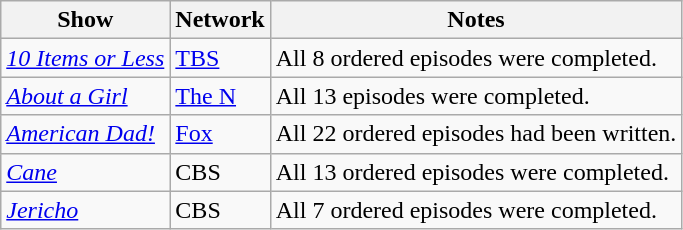<table class="wikitable sortable">
<tr>
<th>Show</th>
<th>Network</th>
<th>Notes</th>
</tr>
<tr>
<td><em><a href='#'>10 Items or Less</a></em></td>
<td><a href='#'>TBS</a></td>
<td>All 8 ordered episodes were completed.</td>
</tr>
<tr>
<td><em><a href='#'>About a Girl</a></em></td>
<td><a href='#'>The N</a></td>
<td>All 13 episodes were completed.</td>
</tr>
<tr>
<td><em><a href='#'>American Dad!</a></em></td>
<td><a href='#'>Fox</a></td>
<td>All 22 ordered episodes had been written.</td>
</tr>
<tr>
<td><em><a href='#'>Cane</a></em></td>
<td>CBS</td>
<td>All 13 ordered episodes were completed.</td>
</tr>
<tr>
<td><em><a href='#'>Jericho</a></em></td>
<td>CBS</td>
<td>All 7 ordered episodes were completed.</td>
</tr>
</table>
